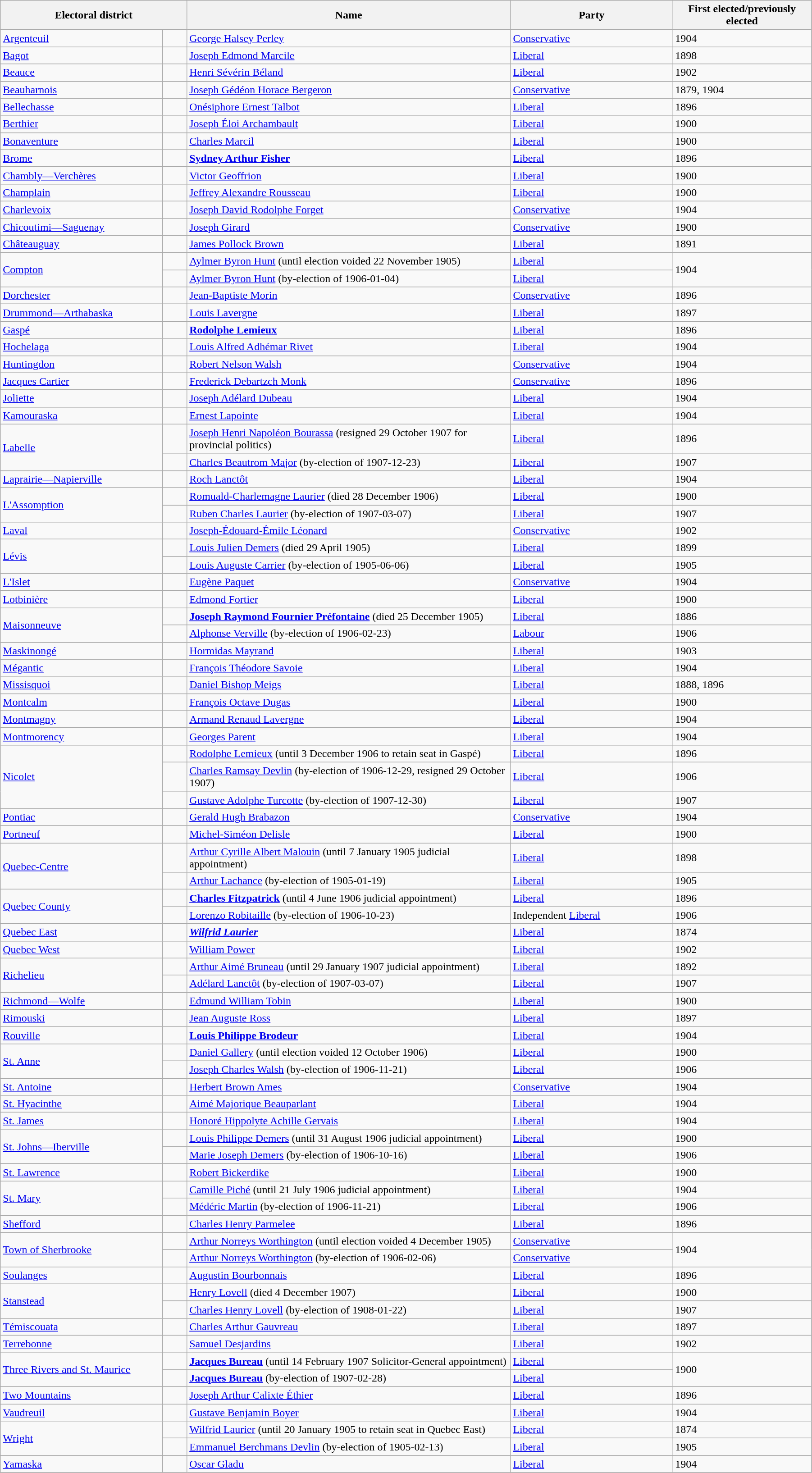<table class="wikitable" style="width:95%;">
<tr>
<th colspan="2" style="width:23%;">Electoral district</th>
<th>Name</th>
<th width=20%>Party</th>
<th>First elected/previously elected</th>
</tr>
<tr>
<td width=20%><a href='#'>Argenteuil</a></td>
<td></td>
<td><a href='#'>George Halsey Perley</a></td>
<td><a href='#'>Conservative</a></td>
<td>1904</td>
</tr>
<tr>
<td><a href='#'>Bagot</a></td>
<td></td>
<td><a href='#'>Joseph Edmond Marcile</a></td>
<td><a href='#'>Liberal</a></td>
<td>1898</td>
</tr>
<tr>
<td><a href='#'>Beauce</a></td>
<td></td>
<td><a href='#'>Henri Sévérin Béland</a></td>
<td><a href='#'>Liberal</a></td>
<td>1902</td>
</tr>
<tr>
<td><a href='#'>Beauharnois</a></td>
<td></td>
<td><a href='#'>Joseph Gédéon Horace Bergeron</a></td>
<td><a href='#'>Conservative</a></td>
<td>1879, 1904</td>
</tr>
<tr>
<td><a href='#'>Bellechasse</a></td>
<td></td>
<td><a href='#'>Onésiphore Ernest Talbot</a></td>
<td><a href='#'>Liberal</a></td>
<td>1896</td>
</tr>
<tr>
<td><a href='#'>Berthier</a></td>
<td></td>
<td><a href='#'>Joseph Éloi Archambault</a></td>
<td><a href='#'>Liberal</a></td>
<td>1900</td>
</tr>
<tr>
<td><a href='#'>Bonaventure</a></td>
<td></td>
<td><a href='#'>Charles Marcil</a></td>
<td><a href='#'>Liberal</a></td>
<td>1900</td>
</tr>
<tr>
<td><a href='#'>Brome</a></td>
<td></td>
<td><strong><a href='#'>Sydney Arthur Fisher</a></strong></td>
<td><a href='#'>Liberal</a></td>
<td>1896</td>
</tr>
<tr>
<td><a href='#'>Chambly—Verchères</a></td>
<td></td>
<td><a href='#'>Victor Geoffrion</a></td>
<td><a href='#'>Liberal</a></td>
<td>1900</td>
</tr>
<tr>
<td><a href='#'>Champlain</a></td>
<td></td>
<td><a href='#'>Jeffrey Alexandre Rousseau</a></td>
<td><a href='#'>Liberal</a></td>
<td>1900</td>
</tr>
<tr>
<td><a href='#'>Charlevoix</a></td>
<td></td>
<td><a href='#'>Joseph David Rodolphe Forget</a></td>
<td><a href='#'>Conservative</a></td>
<td>1904</td>
</tr>
<tr>
<td><a href='#'>Chicoutimi—Saguenay</a></td>
<td></td>
<td><a href='#'>Joseph Girard</a></td>
<td><a href='#'>Conservative</a></td>
<td>1900</td>
</tr>
<tr>
<td><a href='#'>Châteauguay</a></td>
<td></td>
<td><a href='#'>James Pollock Brown</a></td>
<td><a href='#'>Liberal</a></td>
<td>1891</td>
</tr>
<tr>
<td rowspan=2><a href='#'>Compton</a></td>
<td></td>
<td><a href='#'>Aylmer Byron Hunt</a> (until election voided 22 November 1905)</td>
<td><a href='#'>Liberal</a></td>
<td rowspan=2>1904</td>
</tr>
<tr>
<td></td>
<td><a href='#'>Aylmer Byron Hunt</a> (by-election of 1906-01-04)</td>
<td><a href='#'>Liberal</a></td>
</tr>
<tr>
<td><a href='#'>Dorchester</a></td>
<td></td>
<td><a href='#'>Jean-Baptiste Morin</a></td>
<td><a href='#'>Conservative</a></td>
<td>1896</td>
</tr>
<tr>
<td><a href='#'>Drummond—Arthabaska</a></td>
<td></td>
<td><a href='#'>Louis Lavergne</a></td>
<td><a href='#'>Liberal</a></td>
<td>1897</td>
</tr>
<tr>
<td><a href='#'>Gaspé</a></td>
<td></td>
<td><strong><a href='#'>Rodolphe Lemieux</a></strong></td>
<td><a href='#'>Liberal</a></td>
<td>1896</td>
</tr>
<tr>
<td><a href='#'>Hochelaga</a></td>
<td></td>
<td><a href='#'>Louis Alfred Adhémar Rivet</a></td>
<td><a href='#'>Liberal</a></td>
<td>1904</td>
</tr>
<tr>
<td><a href='#'>Huntingdon</a></td>
<td></td>
<td><a href='#'>Robert Nelson Walsh</a></td>
<td><a href='#'>Conservative</a></td>
<td>1904</td>
</tr>
<tr>
<td><a href='#'>Jacques Cartier</a></td>
<td></td>
<td><a href='#'>Frederick Debartzch Monk</a></td>
<td><a href='#'>Conservative</a></td>
<td>1896</td>
</tr>
<tr>
<td><a href='#'>Joliette</a></td>
<td></td>
<td><a href='#'>Joseph Adélard Dubeau</a></td>
<td><a href='#'>Liberal</a></td>
<td>1904</td>
</tr>
<tr>
<td><a href='#'>Kamouraska</a></td>
<td></td>
<td><a href='#'>Ernest Lapointe</a></td>
<td><a href='#'>Liberal</a></td>
<td>1904</td>
</tr>
<tr>
<td rowspan=2><a href='#'>Labelle</a></td>
<td></td>
<td><a href='#'>Joseph Henri Napoléon Bourassa</a> (resigned 29 October 1907 for provincial politics)</td>
<td><a href='#'>Liberal</a></td>
<td>1896</td>
</tr>
<tr>
<td></td>
<td><a href='#'>Charles Beautrom Major</a> (by-election of 1907-12-23)</td>
<td><a href='#'>Liberal</a></td>
<td>1907</td>
</tr>
<tr>
<td><a href='#'>Laprairie—Napierville</a></td>
<td></td>
<td><a href='#'>Roch Lanctôt</a></td>
<td><a href='#'>Liberal</a></td>
<td>1904</td>
</tr>
<tr>
<td rowspan=2><a href='#'>L'Assomption</a></td>
<td></td>
<td><a href='#'>Romuald-Charlemagne Laurier</a> (died 28 December 1906)</td>
<td><a href='#'>Liberal</a></td>
<td>1900</td>
</tr>
<tr>
<td></td>
<td><a href='#'>Ruben Charles Laurier</a> (by-election of 1907-03-07)</td>
<td><a href='#'>Liberal</a></td>
<td>1907</td>
</tr>
<tr>
<td><a href='#'>Laval</a></td>
<td></td>
<td><a href='#'>Joseph-Édouard-Émile Léonard</a></td>
<td><a href='#'>Conservative</a></td>
<td>1902</td>
</tr>
<tr>
<td rowspan=2><a href='#'>Lévis</a></td>
<td></td>
<td><a href='#'>Louis Julien Demers</a> (died 29 April 1905)</td>
<td><a href='#'>Liberal</a></td>
<td>1899</td>
</tr>
<tr>
<td></td>
<td><a href='#'>Louis Auguste Carrier</a> (by-election of 1905-06-06)</td>
<td><a href='#'>Liberal</a></td>
<td>1905</td>
</tr>
<tr>
<td><a href='#'>L'Islet</a></td>
<td></td>
<td><a href='#'>Eugène Paquet</a></td>
<td><a href='#'>Conservative</a></td>
<td>1904</td>
</tr>
<tr>
<td><a href='#'>Lotbinière</a></td>
<td></td>
<td><a href='#'>Edmond Fortier</a></td>
<td><a href='#'>Liberal</a></td>
<td>1900</td>
</tr>
<tr>
<td rowspan=2><a href='#'>Maisonneuve</a></td>
<td></td>
<td><strong><a href='#'>Joseph Raymond Fournier Préfontaine</a></strong> (died 25 December 1905)</td>
<td><a href='#'>Liberal</a></td>
<td>1886</td>
</tr>
<tr>
<td></td>
<td><a href='#'>Alphonse Verville</a> (by-election of 1906-02-23)</td>
<td><a href='#'>Labour</a></td>
<td>1906</td>
</tr>
<tr>
<td><a href='#'>Maskinongé</a></td>
<td></td>
<td><a href='#'>Hormidas Mayrand</a></td>
<td><a href='#'>Liberal</a></td>
<td>1903</td>
</tr>
<tr>
<td><a href='#'>Mégantic</a></td>
<td></td>
<td><a href='#'>François Théodore Savoie</a></td>
<td><a href='#'>Liberal</a></td>
<td>1904</td>
</tr>
<tr>
<td><a href='#'>Missisquoi</a></td>
<td></td>
<td><a href='#'>Daniel Bishop Meigs</a></td>
<td><a href='#'>Liberal</a></td>
<td>1888, 1896</td>
</tr>
<tr>
<td><a href='#'>Montcalm</a></td>
<td></td>
<td><a href='#'>François Octave Dugas</a></td>
<td><a href='#'>Liberal</a></td>
<td>1900</td>
</tr>
<tr>
<td><a href='#'>Montmagny</a></td>
<td></td>
<td><a href='#'>Armand Renaud Lavergne</a></td>
<td><a href='#'>Liberal</a></td>
<td>1904</td>
</tr>
<tr>
<td><a href='#'>Montmorency</a></td>
<td></td>
<td><a href='#'>Georges Parent</a></td>
<td><a href='#'>Liberal</a></td>
<td>1904</td>
</tr>
<tr>
<td rowspan=3><a href='#'>Nicolet</a></td>
<td></td>
<td><a href='#'>Rodolphe Lemieux</a> (until 3 December 1906 to retain seat in Gaspé)</td>
<td><a href='#'>Liberal</a></td>
<td>1896</td>
</tr>
<tr>
<td></td>
<td><a href='#'>Charles Ramsay Devlin</a> (by-election of 1906-12-29, resigned 29 October 1907)</td>
<td><a href='#'>Liberal</a></td>
<td>1906</td>
</tr>
<tr>
<td></td>
<td><a href='#'>Gustave Adolphe Turcotte</a> (by-election of 1907-12-30)</td>
<td><a href='#'>Liberal</a></td>
<td>1907</td>
</tr>
<tr>
<td><a href='#'>Pontiac</a></td>
<td></td>
<td><a href='#'>Gerald Hugh Brabazon</a></td>
<td><a href='#'>Conservative</a></td>
<td>1904</td>
</tr>
<tr>
<td><a href='#'>Portneuf</a></td>
<td></td>
<td><a href='#'>Michel-Siméon Delisle</a></td>
<td><a href='#'>Liberal</a></td>
<td>1900</td>
</tr>
<tr>
<td rowspan=2><a href='#'>Quebec-Centre</a></td>
<td></td>
<td><a href='#'>Arthur Cyrille Albert Malouin</a> (until 7 January 1905 judicial appointment)</td>
<td><a href='#'>Liberal</a></td>
<td>1898</td>
</tr>
<tr>
<td></td>
<td><a href='#'>Arthur Lachance</a> (by-election of 1905-01-19)</td>
<td><a href='#'>Liberal</a></td>
<td>1905</td>
</tr>
<tr>
<td rowspan=2><a href='#'>Quebec County</a></td>
<td></td>
<td><strong><a href='#'>Charles Fitzpatrick</a></strong> (until 4 June 1906 judicial appointment)</td>
<td><a href='#'>Liberal</a></td>
<td>1896</td>
</tr>
<tr>
<td></td>
<td><a href='#'>Lorenzo Robitaille</a> (by-election of 1906-10-23)</td>
<td>Independent <a href='#'>Liberal</a></td>
<td>1906</td>
</tr>
<tr>
<td><a href='#'>Quebec East</a></td>
<td></td>
<td><strong><em><a href='#'>Wilfrid Laurier</a></em></strong></td>
<td><a href='#'>Liberal</a></td>
<td>1874</td>
</tr>
<tr>
<td><a href='#'>Quebec West</a></td>
<td></td>
<td><a href='#'>William Power</a></td>
<td><a href='#'>Liberal</a></td>
<td>1902</td>
</tr>
<tr>
<td rowspan=2><a href='#'>Richelieu</a></td>
<td></td>
<td><a href='#'>Arthur Aimé Bruneau</a> (until 29 January 1907 judicial appointment)</td>
<td><a href='#'>Liberal</a></td>
<td>1892</td>
</tr>
<tr>
<td></td>
<td><a href='#'>Adélard Lanctôt</a> (by-election of 1907-03-07)</td>
<td><a href='#'>Liberal</a></td>
<td>1907</td>
</tr>
<tr>
<td><a href='#'>Richmond—Wolfe</a></td>
<td></td>
<td><a href='#'>Edmund William Tobin</a></td>
<td><a href='#'>Liberal</a></td>
<td>1900</td>
</tr>
<tr>
<td><a href='#'>Rimouski</a></td>
<td></td>
<td><a href='#'>Jean Auguste Ross</a></td>
<td><a href='#'>Liberal</a></td>
<td>1897</td>
</tr>
<tr>
<td><a href='#'>Rouville</a></td>
<td></td>
<td><strong><a href='#'>Louis Philippe Brodeur</a></strong></td>
<td><a href='#'>Liberal</a></td>
<td>1904</td>
</tr>
<tr>
<td rowspan=2><a href='#'>St. Anne</a></td>
<td></td>
<td><a href='#'>Daniel Gallery</a> (until election voided 12 October 1906)</td>
<td><a href='#'>Liberal</a></td>
<td>1900</td>
</tr>
<tr>
<td></td>
<td><a href='#'>Joseph Charles Walsh</a> (by-election of 1906-11-21)</td>
<td><a href='#'>Liberal</a></td>
<td>1906</td>
</tr>
<tr>
<td><a href='#'>St. Antoine</a></td>
<td></td>
<td><a href='#'>Herbert Brown Ames</a></td>
<td><a href='#'>Conservative</a></td>
<td>1904</td>
</tr>
<tr>
<td><a href='#'>St. Hyacinthe</a></td>
<td></td>
<td><a href='#'>Aimé Majorique Beauparlant</a></td>
<td><a href='#'>Liberal</a></td>
<td>1904</td>
</tr>
<tr>
<td><a href='#'>St. James</a></td>
<td></td>
<td><a href='#'>Honoré Hippolyte Achille Gervais</a></td>
<td><a href='#'>Liberal</a></td>
<td>1904</td>
</tr>
<tr>
<td rowspan=2><a href='#'>St. Johns—Iberville</a></td>
<td></td>
<td><a href='#'>Louis Philippe Demers</a> (until 31 August 1906 judicial appointment)</td>
<td><a href='#'>Liberal</a></td>
<td>1900</td>
</tr>
<tr>
<td></td>
<td><a href='#'>Marie Joseph Demers</a> (by-election of 1906-10-16)</td>
<td><a href='#'>Liberal</a></td>
<td>1906</td>
</tr>
<tr>
<td><a href='#'>St. Lawrence</a></td>
<td></td>
<td><a href='#'>Robert Bickerdike</a></td>
<td><a href='#'>Liberal</a></td>
<td>1900</td>
</tr>
<tr>
<td rowspan=2><a href='#'>St. Mary</a></td>
<td></td>
<td><a href='#'>Camille Piché</a> (until 21 July 1906 judicial appointment)</td>
<td><a href='#'>Liberal</a></td>
<td>1904</td>
</tr>
<tr>
<td></td>
<td><a href='#'>Médéric Martin</a> (by-election of 1906-11-21)</td>
<td><a href='#'>Liberal</a></td>
<td>1906</td>
</tr>
<tr>
<td><a href='#'>Shefford</a></td>
<td></td>
<td><a href='#'>Charles Henry Parmelee</a></td>
<td><a href='#'>Liberal</a></td>
<td>1896</td>
</tr>
<tr>
<td rowspan=2><a href='#'>Town of Sherbrooke</a></td>
<td></td>
<td><a href='#'>Arthur Norreys Worthington</a> (until election voided 4 December 1905)</td>
<td><a href='#'>Conservative</a></td>
<td rowspan=2>1904</td>
</tr>
<tr>
<td></td>
<td><a href='#'>Arthur Norreys Worthington</a> (by-election of 1906-02-06)</td>
<td><a href='#'>Conservative</a></td>
</tr>
<tr>
<td><a href='#'>Soulanges</a></td>
<td></td>
<td><a href='#'>Augustin Bourbonnais</a></td>
<td><a href='#'>Liberal</a></td>
<td>1896</td>
</tr>
<tr>
<td rowspan=2><a href='#'>Stanstead</a></td>
<td></td>
<td><a href='#'>Henry Lovell</a> (died 4 December 1907)</td>
<td><a href='#'>Liberal</a></td>
<td>1900</td>
</tr>
<tr>
<td></td>
<td><a href='#'>Charles Henry Lovell</a> (by-election of 1908-01-22)</td>
<td><a href='#'>Liberal</a></td>
<td>1907</td>
</tr>
<tr>
<td><a href='#'>Témiscouata</a></td>
<td></td>
<td><a href='#'>Charles Arthur Gauvreau</a></td>
<td><a href='#'>Liberal</a></td>
<td>1897</td>
</tr>
<tr>
<td><a href='#'>Terrebonne</a></td>
<td></td>
<td><a href='#'>Samuel Desjardins</a></td>
<td><a href='#'>Liberal</a></td>
<td>1902</td>
</tr>
<tr>
<td rowspan=2><a href='#'>Three Rivers and St. Maurice</a></td>
<td></td>
<td><strong><a href='#'>Jacques Bureau</a></strong> (until 14 February 1907 Solicitor-General appointment)</td>
<td><a href='#'>Liberal</a></td>
<td rowspan=2>1900</td>
</tr>
<tr>
<td></td>
<td><strong><a href='#'>Jacques Bureau</a></strong> (by-election of 1907-02-28)</td>
<td><a href='#'>Liberal</a></td>
</tr>
<tr>
<td><a href='#'>Two Mountains</a></td>
<td></td>
<td><a href='#'>Joseph Arthur Calixte Éthier</a></td>
<td><a href='#'>Liberal</a></td>
<td>1896</td>
</tr>
<tr>
<td><a href='#'>Vaudreuil</a></td>
<td></td>
<td><a href='#'>Gustave Benjamin Boyer</a></td>
<td><a href='#'>Liberal</a></td>
<td>1904</td>
</tr>
<tr>
<td rowspan=2><a href='#'>Wright</a></td>
<td></td>
<td><a href='#'>Wilfrid Laurier</a> (until 20 January 1905 to retain seat in Quebec East)</td>
<td><a href='#'>Liberal</a></td>
<td>1874</td>
</tr>
<tr>
<td></td>
<td><a href='#'>Emmanuel Berchmans Devlin</a> (by-election of 1905-02-13)</td>
<td><a href='#'>Liberal</a></td>
<td>1905</td>
</tr>
<tr>
<td><a href='#'>Yamaska</a></td>
<td></td>
<td><a href='#'>Oscar Gladu</a></td>
<td><a href='#'>Liberal</a></td>
<td>1904</td>
</tr>
</table>
